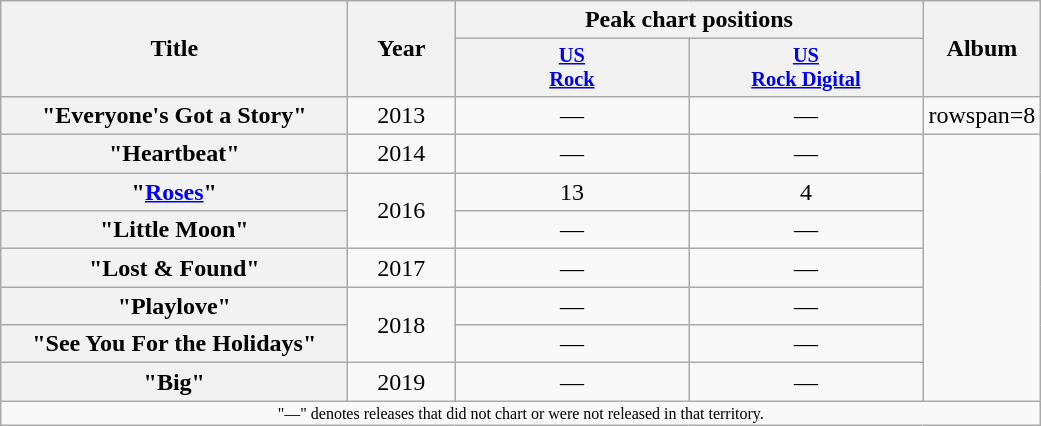<table class="wikitable plainrowheaders" style="text-align:center;" border="1">
<tr>
<th scope="col" rowspan="2" style="width:14em;">Title</th>
<th scope="col" rowspan="2" style="width:4em;">Year</th>
<th scope="col" colspan="2">Peak chart positions</th>
<th scope="col" rowspan="2">Album</th>
</tr>
<tr>
<th scope="col" style="width:11em; font-size:85%;"><a href='#'>US<br>Rock</a></th>
<th scope="col" style="width:11em; font-size:85%;"><a href='#'>US<br>Rock Digital</a></th>
</tr>
<tr>
<th scope="row">"Everyone's Got a Story"</th>
<td>2013</td>
<td>—</td>
<td>—</td>
<td>rowspan=8 </td>
</tr>
<tr>
<th scope="row">"Heartbeat"</th>
<td>2014</td>
<td>—</td>
<td>—</td>
</tr>
<tr>
<th scope="row">"<a href='#'>Roses</a>"</th>
<td rowspan=2>2016</td>
<td>13</td>
<td>4</td>
</tr>
<tr>
<th scope="row">"Little Moon"</th>
<td>—</td>
<td>—</td>
</tr>
<tr>
<th scope="row">"Lost & Found"</th>
<td>2017</td>
<td>—</td>
<td>—</td>
</tr>
<tr>
<th scope="row">"Playlove"</th>
<td rowspan=2>2018</td>
<td>—</td>
<td>—</td>
</tr>
<tr>
<th scope="row">"See You For the Holidays"</th>
<td>—</td>
<td>—</td>
</tr>
<tr>
<th scope="row">"Big"</th>
<td>2019</td>
<td>—</td>
<td>—</td>
</tr>
<tr>
<td colspan="6" align="center" style="font-size:8pt">"—" denotes releases that did not chart or were not released in that territory.</td>
</tr>
</table>
